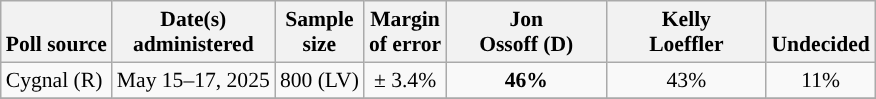<table class="wikitable" style="font-size:90%;text-align:center;">
<tr valign=bottom>
<th>Poll source</th>
<th>Date(s)<br>administered</th>
<th>Sample<br>size</th>
<th>Margin<br>of error</th>
<th style="width:100px;">Jon<br>Ossoff (D)</th>
<th style="width:100px;">Kelly<br>Loeffler</th>
<th>Undecided</th>
</tr>
<tr>
<td style="text-align:left;">Cygnal (R)</td>
<td>May 15–17, 2025</td>
<td>800 (LV)</td>
<td>± 3.4%</td>
<td style="background-color:"><strong>46%</strong></td>
<td>43%</td>
<td>11%</td>
</tr>
<tr>
</tr>
</table>
